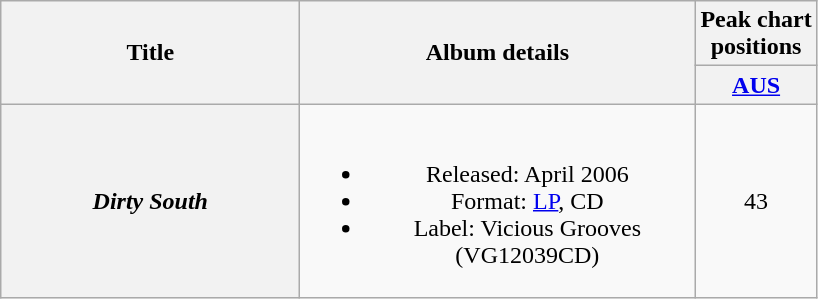<table class="wikitable plainrowheaders" style="text-align:center;" border="1">
<tr>
<th scope="col" rowspan="2" style="width:12em;">Title</th>
<th scope="col" rowspan="2" style="width:16em;">Album details</th>
<th scope="col" colspan="1">Peak chart<br>positions</th>
</tr>
<tr>
<th scope="col" style="text-align:center;"><a href='#'>AUS</a><br></th>
</tr>
<tr>
<th scope="row"><em>Dirty South</em></th>
<td><br><ul><li>Released: April 2006</li><li>Format: <a href='#'>LP</a>, CD</li><li>Label: Vicious Grooves (VG12039CD)</li></ul></td>
<td>43</td>
</tr>
</table>
